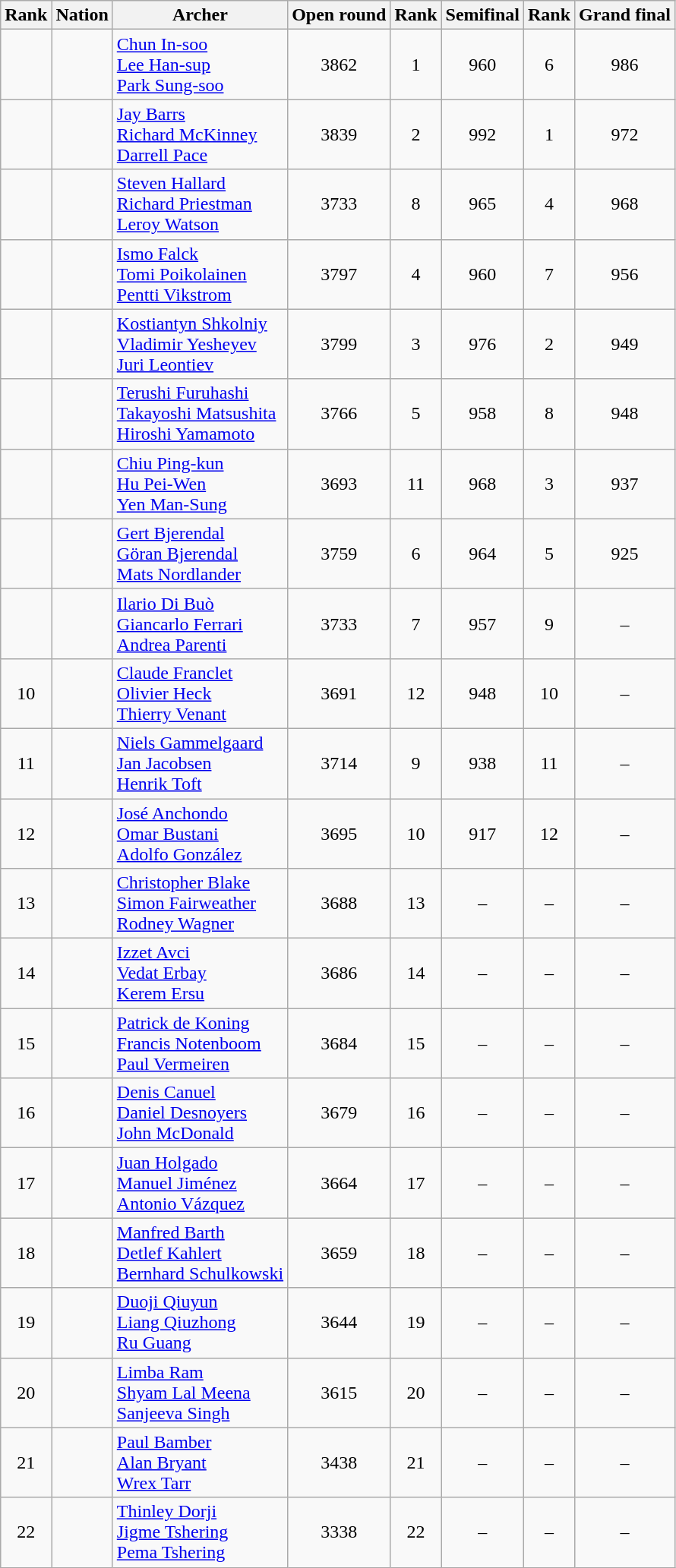<table class="wikitable sortable" style="text-align:center;">
<tr>
<th>Rank</th>
<th>Nation</th>
<th>Archer</th>
<th>Open round</th>
<th>Rank</th>
<th>Semifinal</th>
<th>Rank</th>
<th>Grand final</th>
</tr>
<tr>
<td></td>
<td align=left></td>
<td align=left><a href='#'>Chun In-soo</a><br><a href='#'>Lee Han-sup</a> <br><a href='#'>Park Sung-soo</a></td>
<td>3862</td>
<td>1</td>
<td>960</td>
<td>6</td>
<td>986</td>
</tr>
<tr>
<td></td>
<td align=left></td>
<td align=left><a href='#'>Jay Barrs</a><br><a href='#'>Richard McKinney</a><br><a href='#'>Darrell Pace</a></td>
<td>3839</td>
<td>2</td>
<td>992</td>
<td>1</td>
<td>972</td>
</tr>
<tr>
<td></td>
<td align=left></td>
<td align=left><a href='#'>Steven Hallard</a><br><a href='#'>Richard Priestman</a><br><a href='#'>Leroy Watson</a></td>
<td>3733</td>
<td>8</td>
<td>965</td>
<td>4</td>
<td>968</td>
</tr>
<tr>
<td></td>
<td align=left></td>
<td align=left><a href='#'>Ismo Falck</a><br><a href='#'>Tomi Poikolainen</a><br><a href='#'>Pentti Vikstrom</a></td>
<td>3797</td>
<td>4</td>
<td>960</td>
<td>7</td>
<td>956</td>
</tr>
<tr>
<td></td>
<td align=left></td>
<td align=left><a href='#'>Kostiantyn Shkolniy</a><br><a href='#'>Vladimir Yesheyev</a><br><a href='#'>Juri Leontiev</a></td>
<td>3799</td>
<td>3</td>
<td>976</td>
<td>2</td>
<td>949</td>
</tr>
<tr>
<td></td>
<td align=left></td>
<td align=left><a href='#'>Terushi Furuhashi</a><br><a href='#'>Takayoshi Matsushita</a><br><a href='#'>Hiroshi Yamamoto</a></td>
<td>3766</td>
<td>5</td>
<td>958</td>
<td>8</td>
<td>948</td>
</tr>
<tr>
<td></td>
<td align=left></td>
<td align=left><a href='#'>Chiu Ping-kun</a><br><a href='#'>Hu Pei-Wen</a><br><a href='#'>Yen Man-Sung</a></td>
<td>3693</td>
<td>11</td>
<td>968</td>
<td>3</td>
<td>937</td>
</tr>
<tr>
<td></td>
<td align=left></td>
<td align=left><a href='#'>Gert Bjerendal</a><br><a href='#'>Göran Bjerendal</a><br><a href='#'>Mats Nordlander</a></td>
<td>3759</td>
<td>6</td>
<td>964</td>
<td>5</td>
<td>925</td>
</tr>
<tr>
<td></td>
<td align=left></td>
<td align=left><a href='#'>Ilario Di Buò</a><br><a href='#'>Giancarlo Ferrari</a><br><a href='#'>Andrea Parenti</a></td>
<td>3733</td>
<td>7</td>
<td>957</td>
<td>9</td>
<td>–</td>
</tr>
<tr>
<td>10</td>
<td align=left></td>
<td align=left><a href='#'>Claude Franclet</a><br><a href='#'>Olivier Heck</a><br><a href='#'>Thierry Venant</a></td>
<td>3691</td>
<td>12</td>
<td>948</td>
<td>10</td>
<td>–</td>
</tr>
<tr>
<td>11</td>
<td align=left></td>
<td align=left><a href='#'>Niels Gammelgaard</a><br><a href='#'>Jan Jacobsen</a><br><a href='#'>Henrik Toft</a></td>
<td>3714</td>
<td>9</td>
<td>938</td>
<td>11</td>
<td>–</td>
</tr>
<tr>
<td>12</td>
<td align=left></td>
<td align=left><a href='#'>José Anchondo</a><br><a href='#'>Omar Bustani</a><br><a href='#'>Adolfo González</a></td>
<td>3695</td>
<td>10</td>
<td>917</td>
<td>12</td>
<td>–</td>
</tr>
<tr>
<td>13</td>
<td align=left></td>
<td align=left><a href='#'>Christopher Blake</a><br><a href='#'>Simon Fairweather</a><br><a href='#'>Rodney Wagner</a></td>
<td>3688</td>
<td>13</td>
<td>–</td>
<td>–</td>
<td>–</td>
</tr>
<tr>
<td>14</td>
<td align=left></td>
<td align=left><a href='#'>Izzet Avci</a><br><a href='#'>Vedat Erbay</a><br><a href='#'>Kerem Ersu</a></td>
<td>3686</td>
<td>14</td>
<td>–</td>
<td>–</td>
<td>–</td>
</tr>
<tr>
<td>15</td>
<td align=left></td>
<td align=left><a href='#'>Patrick de Koning</a><br><a href='#'>Francis Notenboom</a><br><a href='#'>Paul Vermeiren</a></td>
<td>3684</td>
<td>15</td>
<td>–</td>
<td>–</td>
<td>–</td>
</tr>
<tr>
<td>16</td>
<td align=left></td>
<td align=left><a href='#'>Denis Canuel</a><br><a href='#'>Daniel Desnoyers</a><br><a href='#'>John McDonald</a></td>
<td>3679</td>
<td>16</td>
<td>–</td>
<td>–</td>
<td>–</td>
</tr>
<tr>
<td>17</td>
<td align=left></td>
<td align=left><a href='#'>Juan Holgado</a><br><a href='#'>Manuel Jiménez</a><br><a href='#'>Antonio Vázquez</a></td>
<td>3664</td>
<td>17</td>
<td>–</td>
<td>–</td>
<td>–</td>
</tr>
<tr>
<td>18</td>
<td align=left></td>
<td align=left><a href='#'>Manfred Barth</a><br><a href='#'>Detlef Kahlert</a><br><a href='#'>Bernhard Schulkowski</a></td>
<td>3659</td>
<td>18</td>
<td>–</td>
<td>–</td>
<td>–</td>
</tr>
<tr>
<td>19</td>
<td align=left></td>
<td align=left><a href='#'>Duoji Qiuyun</a><br><a href='#'>Liang Qiuzhong</a><br><a href='#'>Ru Guang</a></td>
<td>3644</td>
<td>19</td>
<td>–</td>
<td>–</td>
<td>–</td>
</tr>
<tr>
<td>20</td>
<td align=left></td>
<td align=left><a href='#'>Limba Ram</a><br><a href='#'>Shyam Lal Meena</a><br><a href='#'>Sanjeeva Singh</a></td>
<td>3615</td>
<td>20</td>
<td>–</td>
<td>–</td>
<td>–</td>
</tr>
<tr>
<td>21</td>
<td align=left></td>
<td align=left><a href='#'>Paul Bamber</a><br><a href='#'>Alan Bryant</a><br><a href='#'>Wrex Tarr</a></td>
<td>3438</td>
<td>21</td>
<td>–</td>
<td>–</td>
<td>–</td>
</tr>
<tr>
<td>22</td>
<td align=left></td>
<td align=left><a href='#'>Thinley Dorji</a><br><a href='#'>Jigme Tshering</a><br><a href='#'>Pema Tshering</a></td>
<td>3338</td>
<td>22</td>
<td>–</td>
<td>–</td>
<td>–</td>
</tr>
</table>
